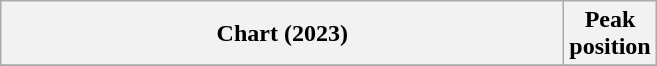<table class="wikitable plainrowheaders" style="text-align:center">
<tr>
<th scope="col" style="width:23em;">Chart (2023)</th>
<th scope="col">Peak<br>position</th>
</tr>
<tr>
</tr>
</table>
